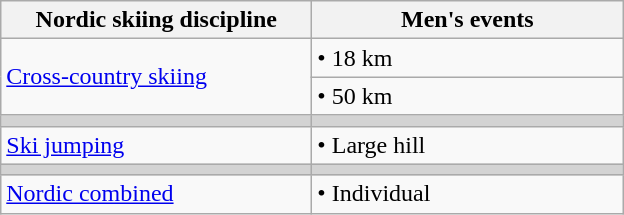<table class="wikitable">
<tr>
<th width=200!>Nordic skiing discipline</th>
<th width=200!>Men's events</th>
</tr>
<tr>
<td rowspan=2><a href='#'>Cross-country skiing</a></td>
<td>• 18 km</td>
</tr>
<tr>
<td>• 50 km</td>
</tr>
<tr bgcolor=lightgray>
<td></td>
<td></td>
</tr>
<tr>
<td><a href='#'>Ski jumping</a></td>
<td>• Large hill</td>
</tr>
<tr bgcolor=lightgray>
<td></td>
<td></td>
</tr>
<tr>
<td><a href='#'>Nordic combined</a></td>
<td>• Individual</td>
</tr>
</table>
